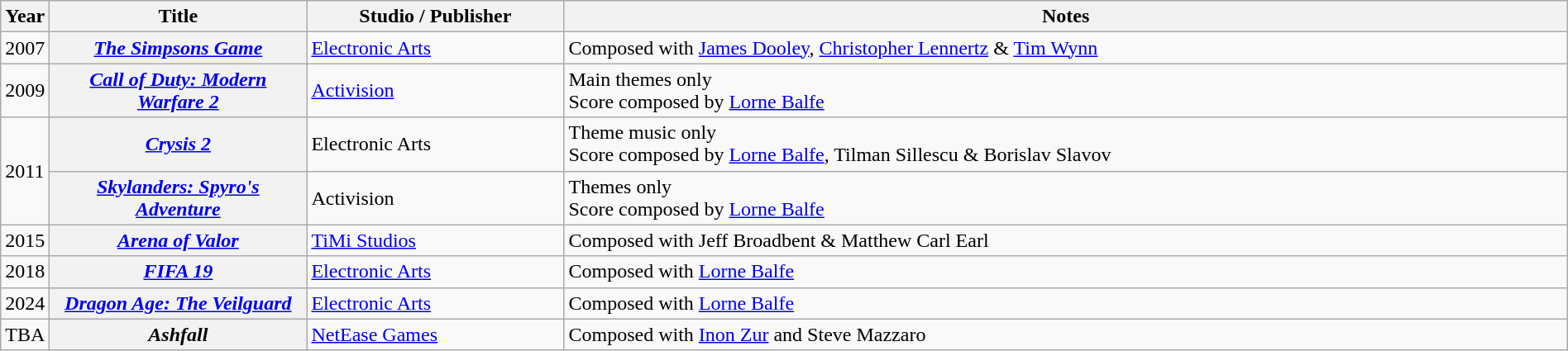<table class="wikitable sortable" width="100%">
<tr>
<th width="30">Year</th>
<th width="200">Title</th>
<th width="200">Studio / Publisher</th>
<th>Notes</th>
</tr>
<tr>
<td>2007</td>
<th><em><a href='#'>The Simpsons Game</a></em></th>
<td><a href='#'>Electronic Arts</a></td>
<td>Composed with <a href='#'>James Dooley</a>, <a href='#'>Christopher Lennertz</a> & <a href='#'>Tim Wynn</a></td>
</tr>
<tr>
<td>2009</td>
<th><em><a href='#'>Call of Duty: Modern Warfare 2</a></em></th>
<td><a href='#'>Activision</a></td>
<td>Main themes only<br>Score composed by <a href='#'>Lorne Balfe</a></td>
</tr>
<tr>
<td rowspan="2">2011</td>
<th><em><a href='#'>Crysis 2</a></em></th>
<td>Electronic Arts</td>
<td>Theme music only<br>Score composed by <a href='#'>Lorne Balfe</a>, Tilman Sillescu & Borislav Slavov</td>
</tr>
<tr>
<th><em><a href='#'>Skylanders: Spyro's Adventure</a></em></th>
<td>Activision</td>
<td>Themes only<br>Score composed by <a href='#'>Lorne Balfe</a></td>
</tr>
<tr>
<td>2015</td>
<th><em><a href='#'>Arena of Valor</a></em></th>
<td><a href='#'>TiMi Studios</a></td>
<td>Composed with Jeff Broadbent & Matthew Carl Earl</td>
</tr>
<tr>
<td>2018</td>
<th><em><a href='#'>FIFA 19</a></em></th>
<td><a href='#'>Electronic Arts</a></td>
<td>Composed with <a href='#'>Lorne Balfe</a></td>
</tr>
<tr>
<td>2024</td>
<th><em><a href='#'>Dragon Age: The Veilguard</a></em></th>
<td><a href='#'>Electronic Arts</a></td>
<td>Composed with <a href='#'>Lorne Balfe</a></td>
</tr>
<tr>
<td>TBA</td>
<th><em>Ashfall</em></th>
<td><a href='#'>NetEase Games</a></td>
<td>Composed with <a href='#'>Inon Zur</a> and Steve Mazzaro</td>
</tr>
</table>
